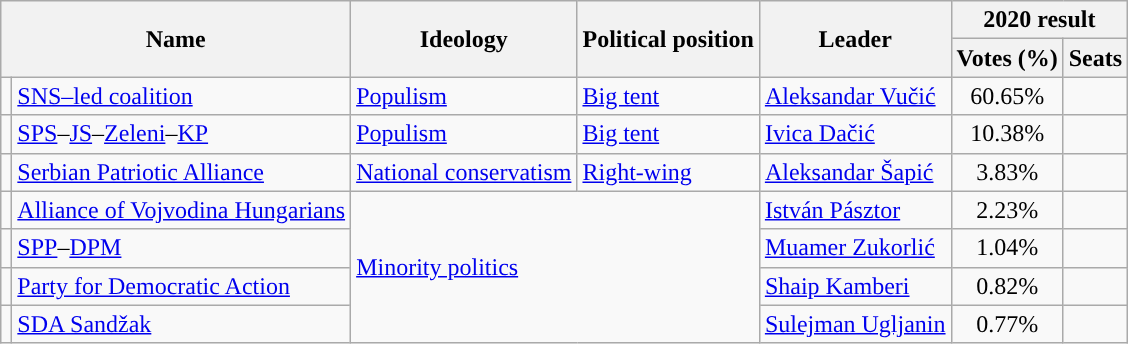<table class="wikitable" style="text-align:left">
<tr>
<th colspan="2" rowspan="2">Name</th>
<th rowspan="2">Ideology</th>
<th rowspan="2">Political position</th>
<th rowspan="2">Leader</th>
<th colspan="2">2020 result</th>
</tr>
<tr>
<th>Votes (%)</th>
<th>Seats</th>
</tr>
<tr>
<td style="background:"></td>
<td><a href='#'>SNS–led coalition</a></td>
<td><a href='#'>Populism</a></td>
<td><a href='#'>Big tent</a></td>
<td><a href='#'>Aleksandar Vučić</a></td>
<td style="text-align:center">60.65%</td>
<td></td>
</tr>
<tr>
<td style="background:"></td>
<td><a href='#'>SPS</a>–<a href='#'>JS</a>–<a href='#'>Zeleni</a>–<a href='#'>KP</a></td>
<td><a href='#'>Populism</a></td>
<td><a href='#'>Big tent</a></td>
<td><a href='#'>Ivica Dačić</a></td>
<td style="text-align:center">10.38%</td>
<td></td>
</tr>
<tr>
<td style="background:"></td>
<td><a href='#'>Serbian Patriotic Alliance</a></td>
<td><a href='#'>National conservatism</a></td>
<td><a href='#'>Right-wing</a></td>
<td><a href='#'>Aleksandar Šapić</a></td>
<td style="text-align:center">3.83%</td>
<td></td>
</tr>
<tr>
<td style="background:"></td>
<td><a href='#'>Alliance of Vojvodina Hungarians</a></td>
<td colspan="2" rowspan="4"><a href='#'>Minority politics</a></td>
<td><a href='#'>István Pásztor</a></td>
<td style="text-align:center">2.23%</td>
<td></td>
</tr>
<tr>
<td style="background:"></td>
<td><a href='#'>SPP</a>–<a href='#'>DPM</a></td>
<td><a href='#'>Muamer Zukorlić</a></td>
<td style="text-align:center">1.04%</td>
<td></td>
</tr>
<tr>
<td style="background:"></td>
<td><a href='#'>Party for Democratic Action</a></td>
<td><a href='#'>Shaip Kamberi</a></td>
<td style="text-align:center">0.82%</td>
<td></td>
</tr>
<tr>
<td style="background:"></td>
<td><a href='#'>SDA Sandžak</a></td>
<td><a href='#'>Sulejman Ugljanin</a></td>
<td style="text-align:center">0.77%</td>
<td></td>
</tr>
</table>
